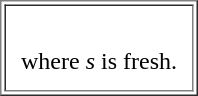<table border="1" cellpadding="10">
<tr>
<td><br>where <em>s</em> is fresh.</td>
</tr>
</table>
